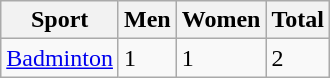<table class="wikitable sortable">
<tr>
<th>Sport</th>
<th>Men</th>
<th>Women</th>
<th>Total</th>
</tr>
<tr>
<td><a href='#'>Badminton</a></td>
<td>1</td>
<td>1</td>
<td>2</td>
</tr>
</table>
